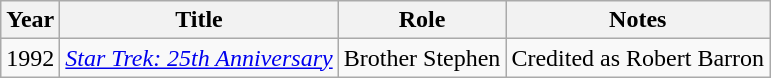<table class="wikitable sortable">
<tr>
<th>Year</th>
<th>Title</th>
<th>Role</th>
<th>Notes</th>
</tr>
<tr>
<td>1992</td>
<td><em><a href='#'>Star Trek: 25th Anniversary</a></em></td>
<td>Brother Stephen</td>
<td>Credited as Robert Barron</td>
</tr>
</table>
